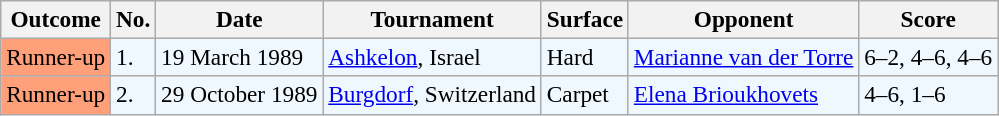<table class="sortable wikitable" style=font-size:97%>
<tr>
<th>Outcome</th>
<th>No.</th>
<th>Date</th>
<th>Tournament</th>
<th>Surface</th>
<th>Opponent</th>
<th>Score</th>
</tr>
<tr style="background:#f0f8ff;">
<td bgcolor="FFA07A">Runner-up</td>
<td>1.</td>
<td>19 March 1989</td>
<td><a href='#'>Ashkelon</a>, Israel</td>
<td>Hard</td>
<td> <a href='#'>Marianne van der Torre</a></td>
<td>6–2, 4–6, 4–6</td>
</tr>
<tr style="background:#f0f8ff;">
<td bgcolor="FFA07A">Runner-up</td>
<td>2.</td>
<td>29 October 1989</td>
<td><a href='#'>Burgdorf</a>, Switzerland</td>
<td>Carpet</td>
<td> <a href='#'>Elena Brioukhovets</a></td>
<td>4–6, 1–6</td>
</tr>
</table>
